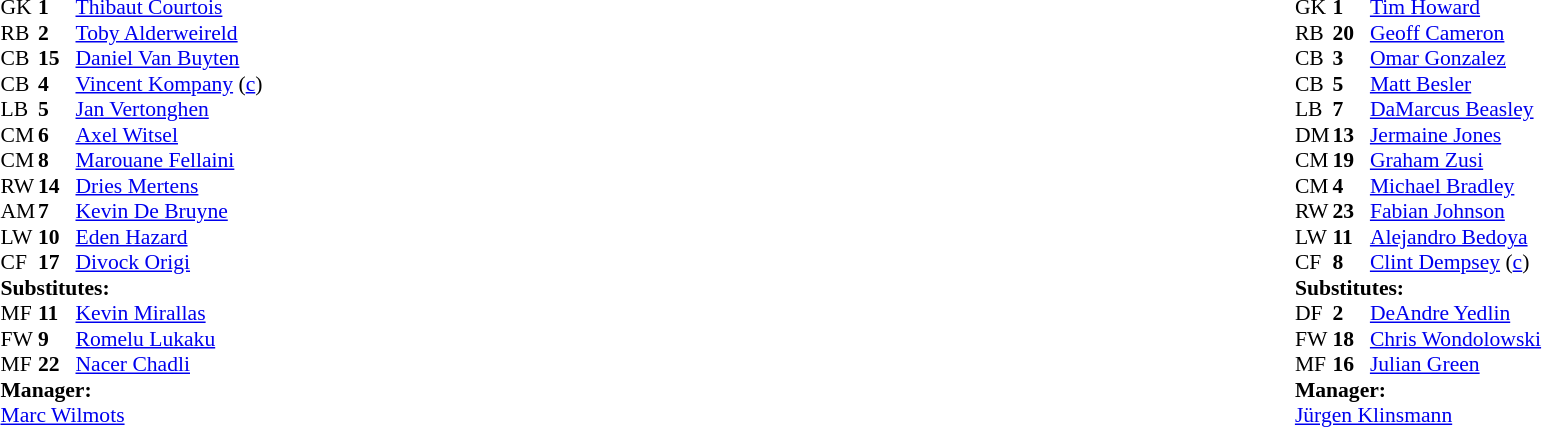<table width="100%">
<tr>
<td valign="top" width="40%"><br><table style="font-size:90%" cellspacing="0" cellpadding="0">
<tr>
<th width=25></th>
<th width=25></th>
</tr>
<tr>
<td>GK</td>
<td><strong>1</strong></td>
<td><a href='#'>Thibaut Courtois</a></td>
</tr>
<tr>
<td>RB</td>
<td><strong>2</strong></td>
<td><a href='#'>Toby Alderweireld</a></td>
</tr>
<tr>
<td>CB</td>
<td><strong>15</strong></td>
<td><a href='#'>Daniel Van Buyten</a></td>
</tr>
<tr>
<td>CB</td>
<td><strong>4</strong></td>
<td><a href='#'>Vincent Kompany</a> (<a href='#'>c</a>)</td>
<td></td>
</tr>
<tr>
<td>LB</td>
<td><strong>5</strong></td>
<td><a href='#'>Jan Vertonghen</a></td>
</tr>
<tr>
<td>CM</td>
<td><strong>6</strong></td>
<td><a href='#'>Axel Witsel</a></td>
</tr>
<tr>
<td>CM</td>
<td><strong>8</strong></td>
<td><a href='#'>Marouane Fellaini</a></td>
</tr>
<tr>
<td>RW</td>
<td><strong>14</strong></td>
<td><a href='#'>Dries Mertens</a></td>
<td></td>
<td></td>
</tr>
<tr>
<td>AM</td>
<td><strong>7</strong></td>
<td><a href='#'>Kevin De Bruyne</a></td>
</tr>
<tr>
<td>LW</td>
<td><strong>10</strong></td>
<td><a href='#'>Eden Hazard</a></td>
<td></td>
<td></td>
</tr>
<tr>
<td>CF</td>
<td><strong>17</strong></td>
<td><a href='#'>Divock Origi</a></td>
<td></td>
<td></td>
</tr>
<tr>
<td colspan=3><strong>Substitutes:</strong></td>
</tr>
<tr>
<td>MF</td>
<td><strong>11</strong></td>
<td><a href='#'>Kevin Mirallas</a></td>
<td></td>
<td></td>
</tr>
<tr>
<td>FW</td>
<td><strong>9</strong></td>
<td><a href='#'>Romelu Lukaku</a></td>
<td></td>
<td></td>
</tr>
<tr>
<td>MF</td>
<td><strong>22</strong></td>
<td><a href='#'>Nacer Chadli</a></td>
<td></td>
<td></td>
</tr>
<tr>
<td colspan=3><strong>Manager:</strong></td>
</tr>
<tr>
<td colspan=3><a href='#'>Marc Wilmots</a></td>
</tr>
</table>
</td>
<td valign="top"></td>
<td valign="top" width="50%"><br><table style="font-size:90%;margin:auto" cellspacing="0" cellpadding="0">
<tr>
<th width=25></th>
<th width=25></th>
</tr>
<tr>
<td>GK</td>
<td><strong>1</strong></td>
<td><a href='#'>Tim Howard</a></td>
</tr>
<tr>
<td>RB</td>
<td><strong>20</strong></td>
<td><a href='#'>Geoff Cameron</a></td>
<td></td>
</tr>
<tr>
<td>CB</td>
<td><strong>3</strong></td>
<td><a href='#'>Omar Gonzalez</a></td>
</tr>
<tr>
<td>CB</td>
<td><strong>5</strong></td>
<td><a href='#'>Matt Besler</a></td>
</tr>
<tr>
<td>LB</td>
<td><strong>7</strong></td>
<td><a href='#'>DaMarcus Beasley</a></td>
</tr>
<tr>
<td>DM</td>
<td><strong>13</strong></td>
<td><a href='#'>Jermaine Jones</a></td>
</tr>
<tr>
<td>CM</td>
<td><strong>19</strong></td>
<td><a href='#'>Graham Zusi</a></td>
<td></td>
<td></td>
</tr>
<tr>
<td>CM</td>
<td><strong>4</strong></td>
<td><a href='#'>Michael Bradley</a></td>
</tr>
<tr>
<td>RW</td>
<td><strong>23</strong></td>
<td><a href='#'>Fabian Johnson</a></td>
<td></td>
<td></td>
</tr>
<tr>
<td>LW</td>
<td><strong>11</strong></td>
<td><a href='#'>Alejandro Bedoya</a></td>
<td></td>
<td></td>
</tr>
<tr>
<td>CF</td>
<td><strong>8</strong></td>
<td><a href='#'>Clint Dempsey</a> (<a href='#'>c</a>)</td>
</tr>
<tr>
<td colspan=3><strong>Substitutes:</strong></td>
</tr>
<tr>
<td>DF</td>
<td><strong>2</strong></td>
<td><a href='#'>DeAndre Yedlin</a></td>
<td></td>
<td></td>
</tr>
<tr>
<td>FW</td>
<td><strong>18</strong></td>
<td><a href='#'>Chris Wondolowski</a></td>
<td></td>
<td></td>
</tr>
<tr>
<td>MF</td>
<td><strong>16</strong></td>
<td><a href='#'>Julian Green</a></td>
<td></td>
<td></td>
</tr>
<tr>
<td colspan=3><strong>Manager:</strong></td>
</tr>
<tr>
<td colspan=3> <a href='#'>Jürgen Klinsmann</a></td>
</tr>
</table>
</td>
</tr>
</table>
